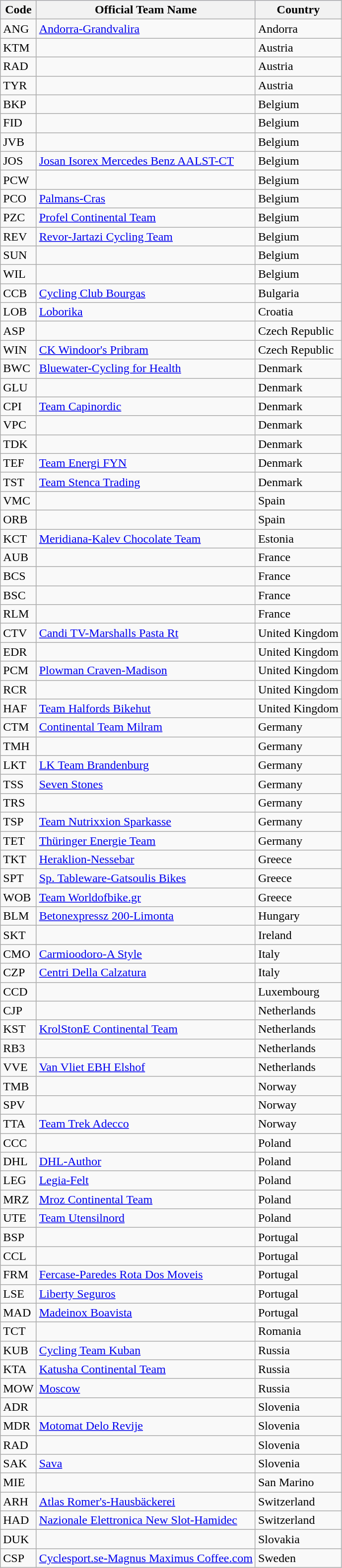<table class="wikitable">
<tr style="background:#ccccff;">
<th>Code</th>
<th>Official Team Name</th>
<th>Country</th>
</tr>
<tr>
<td>ANG</td>
<td><a href='#'>Andorra-Grandvalira</a></td>
<td>Andorra</td>
</tr>
<tr>
<td>KTM</td>
<td></td>
<td>Austria</td>
</tr>
<tr>
<td>RAD</td>
<td></td>
<td>Austria</td>
</tr>
<tr>
<td>TYR</td>
<td></td>
<td>Austria</td>
</tr>
<tr>
<td>BKP</td>
<td></td>
<td>Belgium</td>
</tr>
<tr>
<td>FID</td>
<td></td>
<td>Belgium</td>
</tr>
<tr>
<td>JVB</td>
<td></td>
<td>Belgium</td>
</tr>
<tr>
<td>JOS</td>
<td><a href='#'>Josan Isorex Mercedes Benz AALST-CT</a></td>
<td>Belgium</td>
</tr>
<tr>
<td>PCW</td>
<td></td>
<td>Belgium</td>
</tr>
<tr>
<td>PCO</td>
<td><a href='#'>Palmans-Cras</a></td>
<td>Belgium</td>
</tr>
<tr>
<td>PZC</td>
<td><a href='#'>Profel Continental Team</a></td>
<td>Belgium</td>
</tr>
<tr>
<td>REV</td>
<td><a href='#'>Revor-Jartazi Cycling Team</a></td>
<td>Belgium</td>
</tr>
<tr>
<td>SUN</td>
<td></td>
<td>Belgium</td>
</tr>
<tr>
<td>WIL</td>
<td></td>
<td>Belgium</td>
</tr>
<tr>
<td>CCB</td>
<td><a href='#'>Cycling Club Bourgas</a></td>
<td>Bulgaria</td>
</tr>
<tr>
<td>LOB</td>
<td><a href='#'>Loborika</a></td>
<td>Croatia</td>
</tr>
<tr>
<td>ASP</td>
<td></td>
<td>Czech Republic</td>
</tr>
<tr>
<td>WIN</td>
<td><a href='#'>CK Windoor's Pribram</a></td>
<td>Czech Republic</td>
</tr>
<tr>
<td>BWC</td>
<td><a href='#'>Bluewater-Cycling for Health</a></td>
<td>Denmark</td>
</tr>
<tr>
<td>GLU</td>
<td></td>
<td>Denmark</td>
</tr>
<tr>
<td>CPI</td>
<td><a href='#'>Team Capinordic</a></td>
<td>Denmark</td>
</tr>
<tr>
<td>VPC</td>
<td></td>
<td>Denmark</td>
</tr>
<tr>
<td>TDK</td>
<td></td>
<td>Denmark</td>
</tr>
<tr>
<td>TEF</td>
<td><a href='#'>Team Energi FYN</a></td>
<td>Denmark</td>
</tr>
<tr>
<td>TST</td>
<td><a href='#'>Team Stenca Trading</a></td>
<td>Denmark</td>
</tr>
<tr>
<td>VMC</td>
<td></td>
<td>Spain</td>
</tr>
<tr>
<td>ORB</td>
<td></td>
<td>Spain</td>
</tr>
<tr>
<td>KCT</td>
<td><a href='#'>Meridiana-Kalev Chocolate Team</a></td>
<td>Estonia</td>
</tr>
<tr>
<td>AUB</td>
<td></td>
<td>France</td>
</tr>
<tr>
<td>BCS</td>
<td></td>
<td>France</td>
</tr>
<tr>
<td>BSC</td>
<td></td>
<td>France</td>
</tr>
<tr>
<td>RLM</td>
<td></td>
<td>France</td>
</tr>
<tr>
<td>CTV</td>
<td><a href='#'>Candi TV-Marshalls Pasta Rt</a></td>
<td>United Kingdom</td>
</tr>
<tr>
<td>EDR</td>
<td></td>
<td>United Kingdom</td>
</tr>
<tr>
<td>PCM</td>
<td><a href='#'>Plowman Craven-Madison</a></td>
<td>United Kingdom</td>
</tr>
<tr>
<td>RCR</td>
<td></td>
<td>United Kingdom</td>
</tr>
<tr>
<td>HAF</td>
<td><a href='#'>Team Halfords Bikehut</a></td>
<td>United Kingdom</td>
</tr>
<tr>
<td>CTM</td>
<td><a href='#'>Continental Team Milram</a></td>
<td>Germany</td>
</tr>
<tr>
<td>TMH</td>
<td></td>
<td>Germany</td>
</tr>
<tr>
<td>LKT</td>
<td><a href='#'>LK Team Brandenburg</a></td>
<td>Germany</td>
</tr>
<tr>
<td>TSS</td>
<td><a href='#'>Seven Stones</a></td>
<td>Germany</td>
</tr>
<tr>
<td>TRS</td>
<td></td>
<td>Germany</td>
</tr>
<tr>
<td>TSP</td>
<td><a href='#'>Team Nutrixxion Sparkasse</a></td>
<td>Germany</td>
</tr>
<tr>
<td>TET</td>
<td><a href='#'>Thüringer Energie Team</a></td>
<td>Germany</td>
</tr>
<tr>
<td>TKT</td>
<td><a href='#'>Heraklion-Nessebar</a></td>
<td>Greece</td>
</tr>
<tr>
<td>SPT</td>
<td><a href='#'>Sp. Tableware-Gatsoulis Bikes</a></td>
<td>Greece</td>
</tr>
<tr>
<td>WOB</td>
<td><a href='#'>Team Worldofbike.gr</a></td>
<td>Greece</td>
</tr>
<tr>
<td>BLM</td>
<td><a href='#'>Betonexpressz 200-Limonta</a></td>
<td>Hungary</td>
</tr>
<tr>
<td>SKT</td>
<td></td>
<td>Ireland</td>
</tr>
<tr>
<td>CMO</td>
<td><a href='#'>Carmioodoro-A Style</a></td>
<td>Italy</td>
</tr>
<tr>
<td>CZP</td>
<td><a href='#'>Centri Della Calzatura</a></td>
<td>Italy</td>
</tr>
<tr>
<td>CCD</td>
<td></td>
<td>Luxembourg</td>
</tr>
<tr>
<td>CJP</td>
<td></td>
<td>Netherlands</td>
</tr>
<tr>
<td>KST</td>
<td><a href='#'>KrolStonE Continental Team</a></td>
<td>Netherlands</td>
</tr>
<tr>
<td>RB3</td>
<td></td>
<td>Netherlands</td>
</tr>
<tr>
<td>VVE</td>
<td><a href='#'>Van Vliet EBH Elshof</a></td>
<td>Netherlands</td>
</tr>
<tr>
<td>TMB</td>
<td></td>
<td>Norway</td>
</tr>
<tr>
<td>SPV</td>
<td></td>
<td>Norway</td>
</tr>
<tr>
<td>TTA</td>
<td><a href='#'>Team Trek Adecco</a></td>
<td>Norway</td>
</tr>
<tr>
<td>CCC</td>
<td></td>
<td>Poland</td>
</tr>
<tr>
<td>DHL</td>
<td><a href='#'>DHL-Author</a></td>
<td>Poland</td>
</tr>
<tr>
<td>LEG</td>
<td><a href='#'>Legia-Felt</a></td>
<td>Poland</td>
</tr>
<tr>
<td>MRZ</td>
<td><a href='#'>Mroz Continental Team</a></td>
<td>Poland</td>
</tr>
<tr>
<td>UTE</td>
<td><a href='#'>Team Utensilnord</a></td>
<td>Poland</td>
</tr>
<tr>
<td>BSP</td>
<td></td>
<td>Portugal</td>
</tr>
<tr>
<td>CCL</td>
<td></td>
<td>Portugal</td>
</tr>
<tr>
<td>FRM</td>
<td><a href='#'>Fercase-Paredes Rota Dos Moveis</a></td>
<td>Portugal</td>
</tr>
<tr>
<td>LSE</td>
<td><a href='#'>Liberty Seguros</a></td>
<td>Portugal</td>
</tr>
<tr>
<td>MAD</td>
<td><a href='#'>Madeinox Boavista</a></td>
<td>Portugal</td>
</tr>
<tr>
<td>TCT</td>
<td></td>
<td>Romania</td>
</tr>
<tr>
<td>KUB</td>
<td><a href='#'>Cycling Team Kuban</a></td>
<td>Russia</td>
</tr>
<tr>
<td>KTA</td>
<td><a href='#'>Katusha Continental Team</a></td>
<td>Russia</td>
</tr>
<tr>
<td>MOW</td>
<td><a href='#'>Moscow</a></td>
<td>Russia</td>
</tr>
<tr>
<td>ADR</td>
<td></td>
<td>Slovenia</td>
</tr>
<tr>
<td>MDR</td>
<td><a href='#'>Motomat Delo Revije</a></td>
<td>Slovenia</td>
</tr>
<tr>
<td>RAD</td>
<td></td>
<td>Slovenia</td>
</tr>
<tr>
<td>SAK</td>
<td><a href='#'>Sava</a></td>
<td>Slovenia</td>
</tr>
<tr>
<td>MIE</td>
<td></td>
<td>San Marino</td>
</tr>
<tr>
<td>ARH</td>
<td><a href='#'>Atlas Romer's-Hausbäckerei</a></td>
<td>Switzerland</td>
</tr>
<tr>
<td>HAD</td>
<td><a href='#'>Nazionale Elettronica New Slot-Hamidec</a></td>
<td>Switzerland</td>
</tr>
<tr>
<td>DUK</td>
<td></td>
<td>Slovakia</td>
</tr>
<tr>
<td>CSP</td>
<td><a href='#'>Cyclesport.se-Magnus Maximus Coffee.com</a></td>
<td>Sweden</td>
</tr>
</table>
